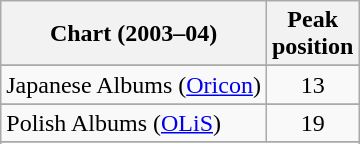<table class="wikitable sortable">
<tr>
<th>Chart (2003–04)</th>
<th>Peak<br>position</th>
</tr>
<tr>
</tr>
<tr>
</tr>
<tr>
</tr>
<tr>
</tr>
<tr>
</tr>
<tr>
</tr>
<tr>
</tr>
<tr>
</tr>
<tr>
<td align="left">Japanese Albums (<a href='#'>Oricon</a>)</td>
<td align="center">13</td>
</tr>
<tr>
</tr>
<tr>
</tr>
<tr>
<td align="left">Polish Albums (<a href='#'>OLiS</a>)</td>
<td align="center">19</td>
</tr>
<tr>
</tr>
<tr>
</tr>
<tr>
</tr>
<tr>
</tr>
<tr>
</tr>
<tr>
</tr>
</table>
